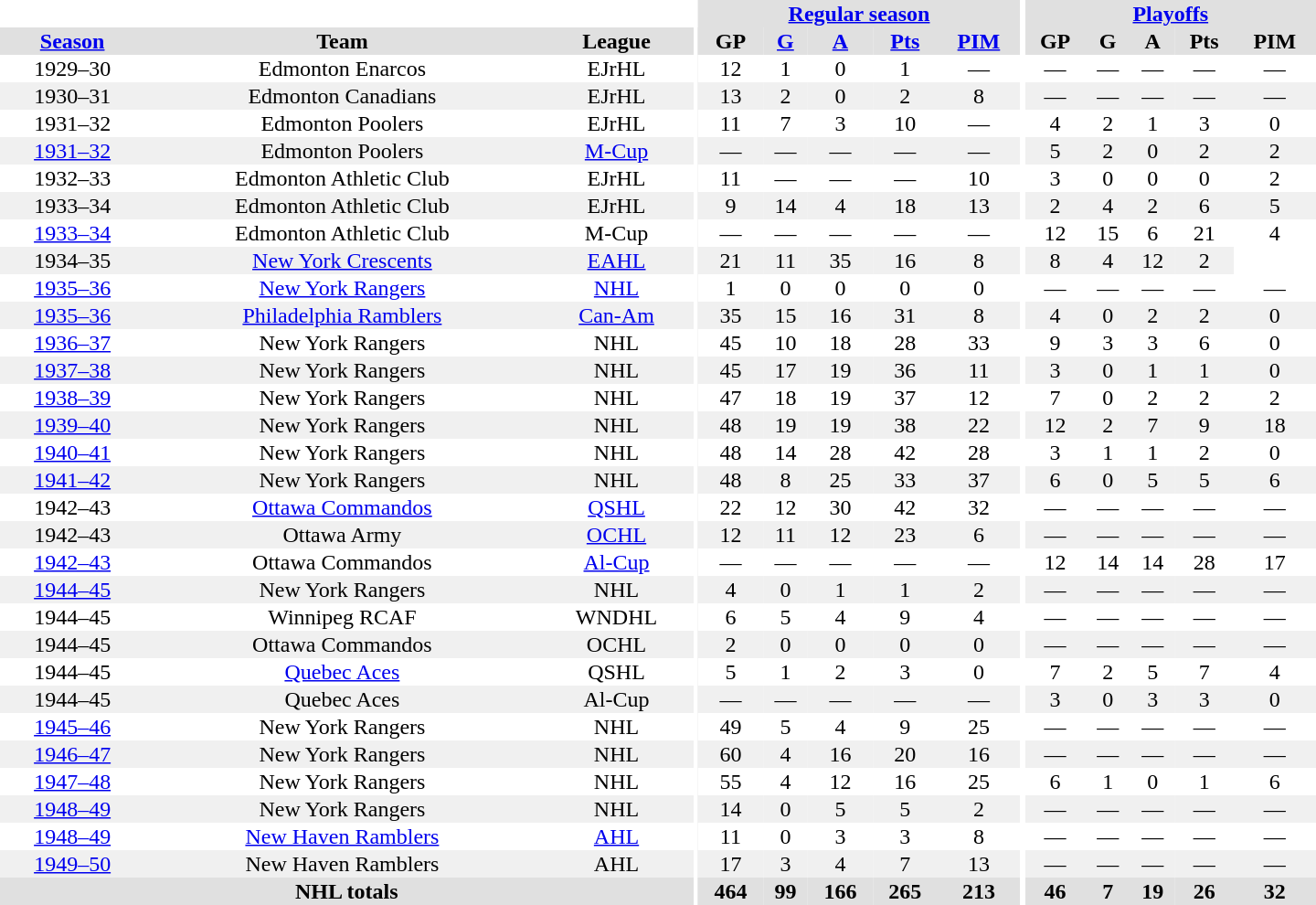<table border="0" cellpadding="1" cellspacing="0" style="text-align:center; width:60em">
<tr bgcolor="#e0e0e0">
<th colspan="3" bgcolor="#ffffff"></th>
<th rowspan="100" bgcolor="#ffffff"></th>
<th colspan="5"><a href='#'>Regular season</a></th>
<th rowspan="100" bgcolor="#ffffff"></th>
<th colspan="5"><a href='#'>Playoffs</a></th>
</tr>
<tr bgcolor="#e0e0e0">
<th><a href='#'>Season</a></th>
<th>Team</th>
<th>League</th>
<th>GP</th>
<th><a href='#'>G</a></th>
<th><a href='#'>A</a></th>
<th><a href='#'>Pts</a></th>
<th><a href='#'>PIM</a></th>
<th>GP</th>
<th>G</th>
<th>A</th>
<th>Pts</th>
<th>PIM</th>
</tr>
<tr>
<td>1929–30</td>
<td>Edmonton Enarcos</td>
<td>EJrHL</td>
<td>12</td>
<td>1</td>
<td>0</td>
<td>1</td>
<td>—</td>
<td>—</td>
<td>—</td>
<td>—</td>
<td>—</td>
<td>—</td>
</tr>
<tr bgcolor="#f0f0f0">
<td>1930–31</td>
<td>Edmonton Canadians</td>
<td>EJrHL</td>
<td>13</td>
<td>2</td>
<td>0</td>
<td>2</td>
<td>8</td>
<td>—</td>
<td>—</td>
<td>—</td>
<td>—</td>
<td>—</td>
</tr>
<tr>
<td>1931–32</td>
<td>Edmonton Poolers</td>
<td>EJrHL</td>
<td>11</td>
<td>7</td>
<td>3</td>
<td>10</td>
<td>—</td>
<td>4</td>
<td>2</td>
<td>1</td>
<td>3</td>
<td>0</td>
</tr>
<tr bgcolor="#f0f0f0">
<td><a href='#'>1931–32</a></td>
<td>Edmonton Poolers</td>
<td><a href='#'>M-Cup</a></td>
<td>—</td>
<td>—</td>
<td>—</td>
<td>—</td>
<td>—</td>
<td>5</td>
<td>2</td>
<td>0</td>
<td>2</td>
<td>2</td>
</tr>
<tr>
<td>1932–33</td>
<td>Edmonton Athletic Club</td>
<td>EJrHL</td>
<td>11</td>
<td>—</td>
<td>—</td>
<td>—</td>
<td>10</td>
<td>3</td>
<td>0</td>
<td>0</td>
<td>0</td>
<td>2</td>
</tr>
<tr bgcolor="#f0f0f0">
<td>1933–34</td>
<td>Edmonton Athletic Club</td>
<td>EJrHL</td>
<td>9</td>
<td>14</td>
<td>4</td>
<td>18</td>
<td>13</td>
<td>2</td>
<td>4</td>
<td>2</td>
<td>6</td>
<td>5</td>
</tr>
<tr>
<td><a href='#'>1933–34</a></td>
<td>Edmonton Athletic Club</td>
<td>M-Cup</td>
<td>—</td>
<td>—</td>
<td>—</td>
<td>—</td>
<td>—</td>
<td>12</td>
<td>15</td>
<td>6</td>
<td>21</td>
<td>4</td>
</tr>
<tr bgcolor="#f0f0f0">
<td>1934–35</td>
<td><a href='#'>New York Crescents</a></td>
<td><a href='#'>EAHL</a></td>
<td>21</td>
<td 24>11</td>
<td>35</td>
<td>16</td>
<td>8</td>
<td>8</td>
<td>4</td>
<td>12</td>
<td>2</td>
</tr>
<tr>
<td><a href='#'>1935–36</a></td>
<td><a href='#'>New York Rangers</a></td>
<td><a href='#'>NHL</a></td>
<td>1</td>
<td>0</td>
<td>0</td>
<td>0</td>
<td>0</td>
<td>—</td>
<td>—</td>
<td>—</td>
<td>—</td>
<td>—</td>
</tr>
<tr bgcolor="#f0f0f0">
<td><a href='#'>1935–36</a></td>
<td><a href='#'>Philadelphia Ramblers</a></td>
<td><a href='#'>Can-Am</a></td>
<td>35</td>
<td>15</td>
<td>16</td>
<td>31</td>
<td>8</td>
<td>4</td>
<td>0</td>
<td>2</td>
<td>2</td>
<td>0</td>
</tr>
<tr>
<td><a href='#'>1936–37</a></td>
<td>New York Rangers</td>
<td>NHL</td>
<td>45</td>
<td>10</td>
<td>18</td>
<td>28</td>
<td>33</td>
<td>9</td>
<td>3</td>
<td>3</td>
<td>6</td>
<td>0</td>
</tr>
<tr bgcolor="#f0f0f0">
<td><a href='#'>1937–38</a></td>
<td>New York Rangers</td>
<td>NHL</td>
<td>45</td>
<td>17</td>
<td>19</td>
<td>36</td>
<td>11</td>
<td>3</td>
<td>0</td>
<td>1</td>
<td>1</td>
<td>0</td>
</tr>
<tr>
<td><a href='#'>1938–39</a></td>
<td>New York Rangers</td>
<td>NHL</td>
<td>47</td>
<td>18</td>
<td>19</td>
<td>37</td>
<td>12</td>
<td>7</td>
<td>0</td>
<td>2</td>
<td>2</td>
<td>2</td>
</tr>
<tr bgcolor="#f0f0f0">
<td><a href='#'>1939–40</a></td>
<td>New York Rangers</td>
<td>NHL</td>
<td>48</td>
<td>19</td>
<td>19</td>
<td>38</td>
<td>22</td>
<td>12</td>
<td>2</td>
<td>7</td>
<td>9</td>
<td>18</td>
</tr>
<tr>
<td><a href='#'>1940–41</a></td>
<td>New York Rangers</td>
<td>NHL</td>
<td>48</td>
<td>14</td>
<td>28</td>
<td>42</td>
<td>28</td>
<td>3</td>
<td>1</td>
<td>1</td>
<td>2</td>
<td>0</td>
</tr>
<tr bgcolor="#f0f0f0">
<td><a href='#'>1941–42</a></td>
<td>New York Rangers</td>
<td>NHL</td>
<td>48</td>
<td>8</td>
<td>25</td>
<td>33</td>
<td>37</td>
<td>6</td>
<td>0</td>
<td>5</td>
<td>5</td>
<td>6</td>
</tr>
<tr>
<td>1942–43</td>
<td><a href='#'>Ottawa Commandos</a></td>
<td><a href='#'>QSHL</a></td>
<td>22</td>
<td>12</td>
<td>30</td>
<td>42</td>
<td>32</td>
<td>—</td>
<td>—</td>
<td>—</td>
<td>—</td>
<td>—</td>
</tr>
<tr bgcolor="#f0f0f0">
<td>1942–43</td>
<td>Ottawa Army</td>
<td><a href='#'>OCHL</a></td>
<td>12</td>
<td>11</td>
<td>12</td>
<td>23</td>
<td>6</td>
<td>—</td>
<td>—</td>
<td>—</td>
<td>—</td>
<td>—</td>
</tr>
<tr>
<td><a href='#'>1942–43</a></td>
<td>Ottawa Commandos</td>
<td><a href='#'>Al-Cup</a></td>
<td>—</td>
<td>—</td>
<td>—</td>
<td>—</td>
<td>—</td>
<td>12</td>
<td>14</td>
<td>14</td>
<td>28</td>
<td>17</td>
</tr>
<tr bgcolor="#f0f0f0">
<td><a href='#'>1944–45</a></td>
<td>New York Rangers</td>
<td>NHL</td>
<td>4</td>
<td>0</td>
<td>1</td>
<td>1</td>
<td>2</td>
<td>—</td>
<td>—</td>
<td>—</td>
<td>—</td>
<td>—</td>
</tr>
<tr>
<td>1944–45</td>
<td>Winnipeg RCAF</td>
<td>WNDHL</td>
<td>6</td>
<td>5</td>
<td>4</td>
<td>9</td>
<td>4</td>
<td>—</td>
<td>—</td>
<td>—</td>
<td>—</td>
<td>—</td>
</tr>
<tr bgcolor="#f0f0f0">
<td>1944–45</td>
<td>Ottawa Commandos</td>
<td>OCHL</td>
<td>2</td>
<td>0</td>
<td>0</td>
<td>0</td>
<td>0</td>
<td>—</td>
<td>—</td>
<td>—</td>
<td>—</td>
<td>—</td>
</tr>
<tr>
<td>1944–45</td>
<td><a href='#'>Quebec Aces</a></td>
<td>QSHL</td>
<td>5</td>
<td>1</td>
<td>2</td>
<td>3</td>
<td>0</td>
<td>7</td>
<td>2</td>
<td>5</td>
<td>7</td>
<td>4</td>
</tr>
<tr bgcolor="#f0f0f0">
<td>1944–45</td>
<td>Quebec Aces</td>
<td>Al-Cup</td>
<td>—</td>
<td>—</td>
<td>—</td>
<td>—</td>
<td>—</td>
<td>3</td>
<td>0</td>
<td>3</td>
<td>3</td>
<td>0</td>
</tr>
<tr>
<td><a href='#'>1945–46</a></td>
<td>New York Rangers</td>
<td>NHL</td>
<td>49</td>
<td>5</td>
<td>4</td>
<td>9</td>
<td>25</td>
<td>—</td>
<td>—</td>
<td>—</td>
<td>—</td>
<td>—</td>
</tr>
<tr bgcolor="#f0f0f0">
<td><a href='#'>1946–47</a></td>
<td>New York Rangers</td>
<td>NHL</td>
<td>60</td>
<td>4</td>
<td>16</td>
<td>20</td>
<td>16</td>
<td>—</td>
<td>—</td>
<td>—</td>
<td>—</td>
<td>—</td>
</tr>
<tr>
<td><a href='#'>1947–48</a></td>
<td>New York Rangers</td>
<td>NHL</td>
<td>55</td>
<td>4</td>
<td>12</td>
<td>16</td>
<td>25</td>
<td>6</td>
<td>1</td>
<td>0</td>
<td>1</td>
<td>6</td>
</tr>
<tr bgcolor="#f0f0f0">
<td><a href='#'>1948–49</a></td>
<td>New York Rangers</td>
<td>NHL</td>
<td>14</td>
<td>0</td>
<td>5</td>
<td>5</td>
<td>2</td>
<td>—</td>
<td>—</td>
<td>—</td>
<td>—</td>
<td>—</td>
</tr>
<tr>
<td><a href='#'>1948–49</a></td>
<td><a href='#'>New Haven Ramblers</a></td>
<td><a href='#'>AHL</a></td>
<td>11</td>
<td>0</td>
<td>3</td>
<td>3</td>
<td>8</td>
<td>—</td>
<td>—</td>
<td>—</td>
<td>—</td>
<td>—</td>
</tr>
<tr bgcolor="#f0f0f0">
<td><a href='#'>1949–50</a></td>
<td>New Haven Ramblers</td>
<td>AHL</td>
<td>17</td>
<td>3</td>
<td>4</td>
<td>7</td>
<td>13</td>
<td>—</td>
<td>—</td>
<td>—</td>
<td>—</td>
<td>—</td>
</tr>
<tr bgcolor="#e0e0e0">
<th colspan="3">NHL totals</th>
<th>464</th>
<th>99</th>
<th>166</th>
<th>265</th>
<th>213</th>
<th>46</th>
<th>7</th>
<th>19</th>
<th>26</th>
<th>32</th>
</tr>
</table>
